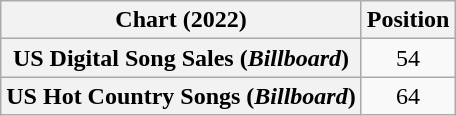<table class="wikitable sortable plainrowheaders" style="text-align:center">
<tr>
<th scope="col">Chart (2022)</th>
<th scope="col">Position</th>
</tr>
<tr>
<th scope="row">US Digital Song Sales (<em>Billboard</em>)</th>
<td>54</td>
</tr>
<tr>
<th scope="row">US Hot Country Songs (<em>Billboard</em>)</th>
<td>64</td>
</tr>
</table>
